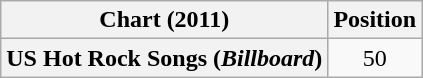<table class="wikitable plainrowheaders sortable" style="text-align:center;">
<tr>
<th>Chart (2011)</th>
<th>Position</th>
</tr>
<tr>
<th scope="row">US Hot Rock Songs (<em>Billboard</em>)</th>
<td>50</td>
</tr>
</table>
